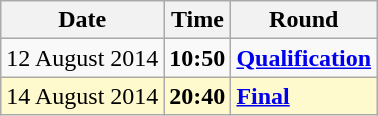<table class="wikitable">
<tr>
<th>Date</th>
<th>Time</th>
<th>Round</th>
</tr>
<tr>
<td>12 August 2014</td>
<td><strong>10:50</strong></td>
<td><strong><a href='#'>Qualification</a></strong></td>
</tr>
<tr style=background:lemonchiffon>
<td>14 August 2014</td>
<td><strong>20:40</strong></td>
<td><strong><a href='#'>Final</a></strong></td>
</tr>
</table>
